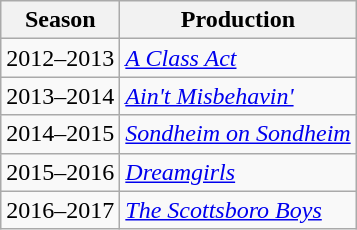<table class="wikitable">
<tr>
<th>Season</th>
<th>Production</th>
</tr>
<tr>
<td>2012–2013</td>
<td><em><a href='#'>A Class Act</a></em></td>
</tr>
<tr>
<td>2013–2014</td>
<td><em><a href='#'>Ain't Misbehavin'</a></em></td>
</tr>
<tr>
<td>2014–2015</td>
<td><em><a href='#'>Sondheim on Sondheim</a></em></td>
</tr>
<tr>
<td>2015–2016</td>
<td><em><a href='#'>Dreamgirls</a></em></td>
</tr>
<tr>
<td>2016–2017</td>
<td><em><a href='#'>The Scottsboro Boys</a></em></td>
</tr>
</table>
